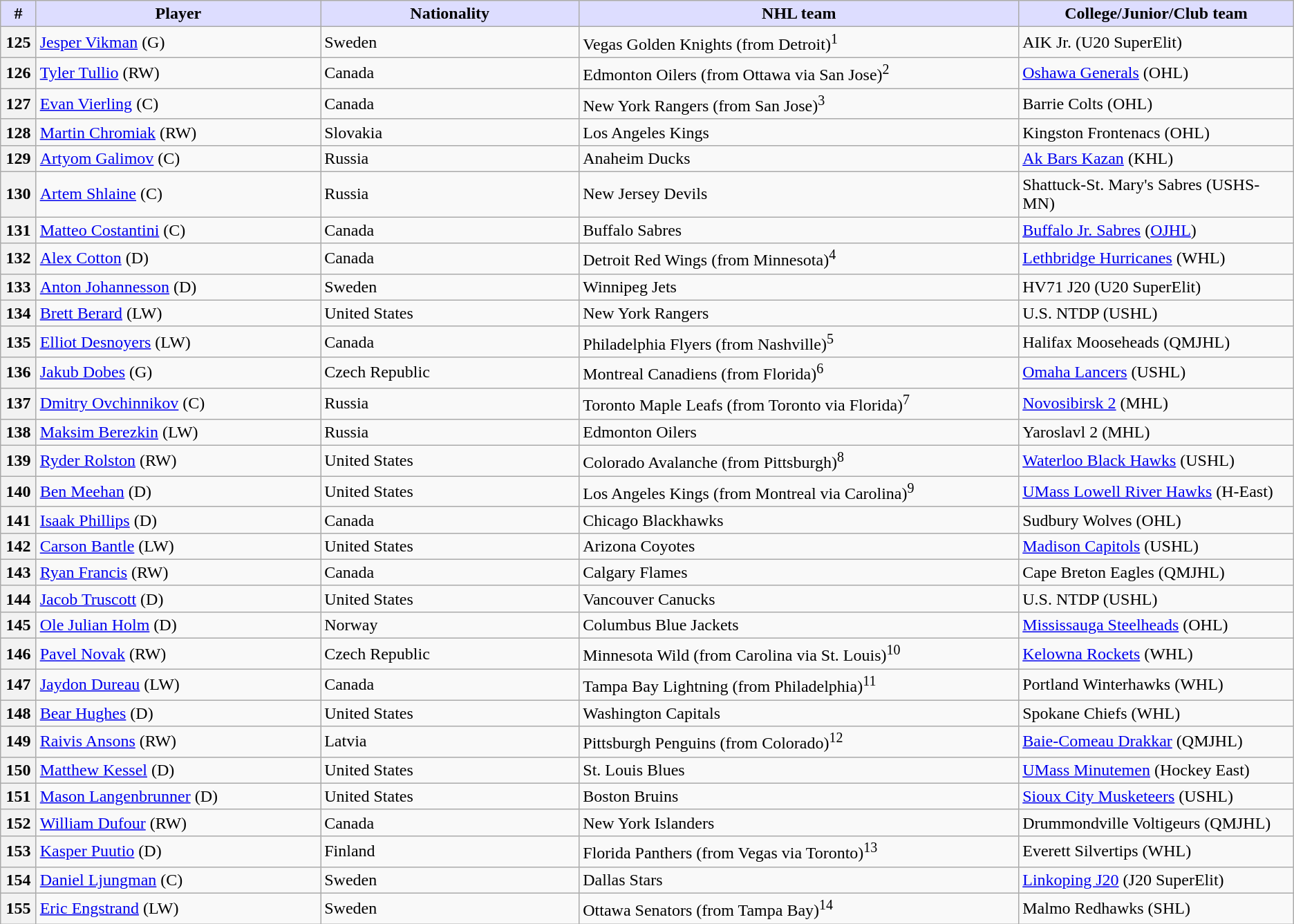<table class="wikitable">
<tr>
<th style="background:#ddf; width:2.75%;">#</th>
<th style="background:#ddf; width:22.0%;">Player</th>
<th style="background:#ddf; width:20.0%;">Nationality</th>
<th style="background:#ddf; width:34.0%;">NHL team</th>
<th style="background:#ddf; width:100.0%;">College/Junior/Club team</th>
</tr>
<tr>
<th>125</th>
<td><a href='#'>Jesper Vikman</a> (G)</td>
<td> Sweden</td>
<td>Vegas Golden Knights (from Detroit)<sup>1</sup></td>
<td>AIK Jr. (U20 SuperElit)</td>
</tr>
<tr>
<th>126</th>
<td><a href='#'>Tyler Tullio</a> (RW)</td>
<td> Canada</td>
<td>Edmonton Oilers (from Ottawa via San Jose)<sup>2</sup></td>
<td><a href='#'>Oshawa Generals</a> (OHL)</td>
</tr>
<tr>
<th>127</th>
<td><a href='#'>Evan Vierling</a> (C)</td>
<td> Canada</td>
<td>New York Rangers (from San Jose)<sup>3</sup></td>
<td>Barrie Colts (OHL)</td>
</tr>
<tr>
<th>128</th>
<td><a href='#'>Martin Chromiak</a> (RW)</td>
<td> Slovakia</td>
<td>Los Angeles Kings</td>
<td>Kingston Frontenacs (OHL)</td>
</tr>
<tr>
<th>129</th>
<td><a href='#'>Artyom Galimov</a> (C)</td>
<td> Russia</td>
<td>Anaheim Ducks</td>
<td><a href='#'>Ak Bars Kazan</a> (KHL)</td>
</tr>
<tr>
<th>130</th>
<td><a href='#'>Artem Shlaine</a> (C)</td>
<td> Russia</td>
<td>New Jersey Devils</td>
<td>Shattuck-St. Mary's Sabres (USHS-MN)</td>
</tr>
<tr>
<th>131</th>
<td><a href='#'>Matteo Costantini</a> (C)</td>
<td> Canada</td>
<td>Buffalo Sabres</td>
<td><a href='#'>Buffalo Jr. Sabres</a> (<a href='#'>OJHL</a>)</td>
</tr>
<tr>
<th>132</th>
<td><a href='#'>Alex Cotton</a> (D)</td>
<td> Canada</td>
<td>Detroit Red Wings (from Minnesota)<sup>4</sup></td>
<td><a href='#'>Lethbridge Hurricanes</a> (WHL)</td>
</tr>
<tr>
<th>133</th>
<td><a href='#'>Anton Johannesson</a> (D)</td>
<td> Sweden</td>
<td>Winnipeg Jets</td>
<td>HV71 J20 (U20 SuperElit)</td>
</tr>
<tr>
<th>134</th>
<td><a href='#'>Brett Berard</a> (LW)</td>
<td> United States</td>
<td>New York Rangers</td>
<td>U.S. NTDP (USHL)</td>
</tr>
<tr>
<th>135</th>
<td><a href='#'>Elliot Desnoyers</a> (LW)</td>
<td> Canada</td>
<td>Philadelphia Flyers (from Nashville)<sup>5</sup></td>
<td>Halifax Mooseheads (QMJHL)</td>
</tr>
<tr>
<th>136</th>
<td><a href='#'>Jakub Dobes</a> (G)</td>
<td> Czech Republic</td>
<td>Montreal Canadiens (from Florida)<sup>6</sup></td>
<td><a href='#'>Omaha Lancers</a> (USHL)</td>
</tr>
<tr>
<th>137</th>
<td><a href='#'>Dmitry Ovchinnikov</a> (C)</td>
<td> Russia</td>
<td>Toronto Maple Leafs (from Toronto via Florida)<sup>7</sup></td>
<td><a href='#'>Novosibirsk 2</a> (MHL)</td>
</tr>
<tr>
<th>138</th>
<td><a href='#'>Maksim Berezkin</a> (LW)</td>
<td> Russia</td>
<td>Edmonton Oilers</td>
<td>Yaroslavl 2 (MHL)</td>
</tr>
<tr>
<th>139</th>
<td><a href='#'>Ryder Rolston</a> (RW)</td>
<td> United States</td>
<td>Colorado Avalanche (from Pittsburgh)<sup>8</sup></td>
<td><a href='#'>Waterloo Black Hawks</a> (USHL)</td>
</tr>
<tr>
<th>140</th>
<td><a href='#'>Ben Meehan</a> (D)</td>
<td> United States</td>
<td>Los Angeles Kings (from Montreal via Carolina)<sup>9</sup></td>
<td><a href='#'>UMass Lowell River Hawks</a> (H-East)</td>
</tr>
<tr>
<th>141</th>
<td><a href='#'>Isaak Phillips</a> (D)</td>
<td> Canada</td>
<td>Chicago Blackhawks</td>
<td>Sudbury Wolves (OHL)</td>
</tr>
<tr>
<th>142</th>
<td><a href='#'>Carson Bantle</a> (LW)</td>
<td> United States</td>
<td>Arizona Coyotes</td>
<td><a href='#'>Madison Capitols</a> (USHL)</td>
</tr>
<tr>
<th>143</th>
<td><a href='#'>Ryan Francis</a> (RW)</td>
<td> Canada</td>
<td>Calgary Flames</td>
<td>Cape Breton Eagles (QMJHL)</td>
</tr>
<tr>
<th>144</th>
<td><a href='#'>Jacob Truscott</a> (D)</td>
<td> United States</td>
<td>Vancouver Canucks</td>
<td>U.S. NTDP (USHL)</td>
</tr>
<tr>
<th>145</th>
<td><a href='#'>Ole Julian Holm</a> (D)</td>
<td> Norway</td>
<td>Columbus Blue Jackets</td>
<td><a href='#'>Mississauga Steelheads</a> (OHL)</td>
</tr>
<tr>
<th>146</th>
<td><a href='#'>Pavel Novak</a> (RW)</td>
<td> Czech Republic</td>
<td>Minnesota Wild (from Carolina via St. Louis)<sup>10</sup></td>
<td><a href='#'>Kelowna Rockets</a> (WHL)</td>
</tr>
<tr>
<th>147</th>
<td><a href='#'>Jaydon Dureau</a> (LW)</td>
<td> Canada</td>
<td>Tampa Bay Lightning (from Philadelphia)<sup>11</sup></td>
<td>Portland Winterhawks (WHL)</td>
</tr>
<tr>
<th>148</th>
<td><a href='#'>Bear Hughes</a> (D)</td>
<td> United States</td>
<td>Washington Capitals</td>
<td>Spokane Chiefs (WHL)</td>
</tr>
<tr>
<th>149</th>
<td><a href='#'>Raivis Ansons</a> (RW)</td>
<td> Latvia</td>
<td>Pittsburgh Penguins (from Colorado)<sup>12</sup></td>
<td><a href='#'>Baie-Comeau Drakkar</a> (QMJHL)</td>
</tr>
<tr>
<th>150</th>
<td><a href='#'>Matthew Kessel</a> (D)</td>
<td> United States</td>
<td>St. Louis Blues</td>
<td><a href='#'>UMass Minutemen</a> (Hockey East)</td>
</tr>
<tr>
<th>151</th>
<td><a href='#'>Mason Langenbrunner</a> (D)</td>
<td> United States</td>
<td>Boston Bruins</td>
<td><a href='#'>Sioux City Musketeers</a> (USHL)</td>
</tr>
<tr>
<th>152</th>
<td><a href='#'>William Dufour</a> (RW)</td>
<td> Canada</td>
<td>New York Islanders</td>
<td>Drummondville Voltigeurs (QMJHL)</td>
</tr>
<tr>
<th>153</th>
<td><a href='#'>Kasper Puutio</a> (D)</td>
<td> Finland</td>
<td>Florida Panthers (from Vegas via Toronto)<sup>13</sup></td>
<td>Everett Silvertips (WHL)</td>
</tr>
<tr>
<th>154</th>
<td><a href='#'>Daniel Ljungman</a> (C)</td>
<td> Sweden</td>
<td>Dallas Stars</td>
<td><a href='#'>Linkoping J20</a> (J20 SuperElit)</td>
</tr>
<tr>
<th>155</th>
<td><a href='#'>Eric Engstrand</a> (LW)</td>
<td> Sweden</td>
<td>Ottawa Senators (from Tampa Bay)<sup>14</sup></td>
<td>Malmo Redhawks (SHL)</td>
</tr>
</table>
